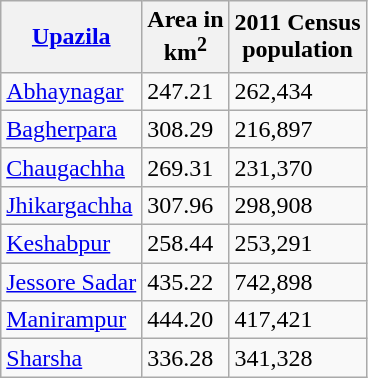<table class="wikitable">
<tr>
<th><a href='#'>Upazila</a></th>
<th>Area in <br> km<sup>2</sup></th>
<th>2011 Census <br> population</th>
</tr>
<tr>
<td><a href='#'>Abhaynagar</a></td>
<td>247.21</td>
<td>262,434</td>
</tr>
<tr>
<td><a href='#'>Bagherpara</a></td>
<td>308.29</td>
<td>216,897</td>
</tr>
<tr>
<td><a href='#'>Chaugachha</a></td>
<td>269.31</td>
<td>231,370</td>
</tr>
<tr>
<td><a href='#'>Jhikargachha</a></td>
<td>307.96</td>
<td>298,908</td>
</tr>
<tr>
<td><a href='#'>Keshabpur</a></td>
<td>258.44</td>
<td>253,291</td>
</tr>
<tr>
<td><a href='#'>Jessore Sadar</a></td>
<td>435.22</td>
<td>742,898</td>
</tr>
<tr>
<td><a href='#'>Manirampur</a></td>
<td>444.20</td>
<td>417,421</td>
</tr>
<tr>
<td><a href='#'>Sharsha</a></td>
<td>336.28</td>
<td>341,328</td>
</tr>
</table>
